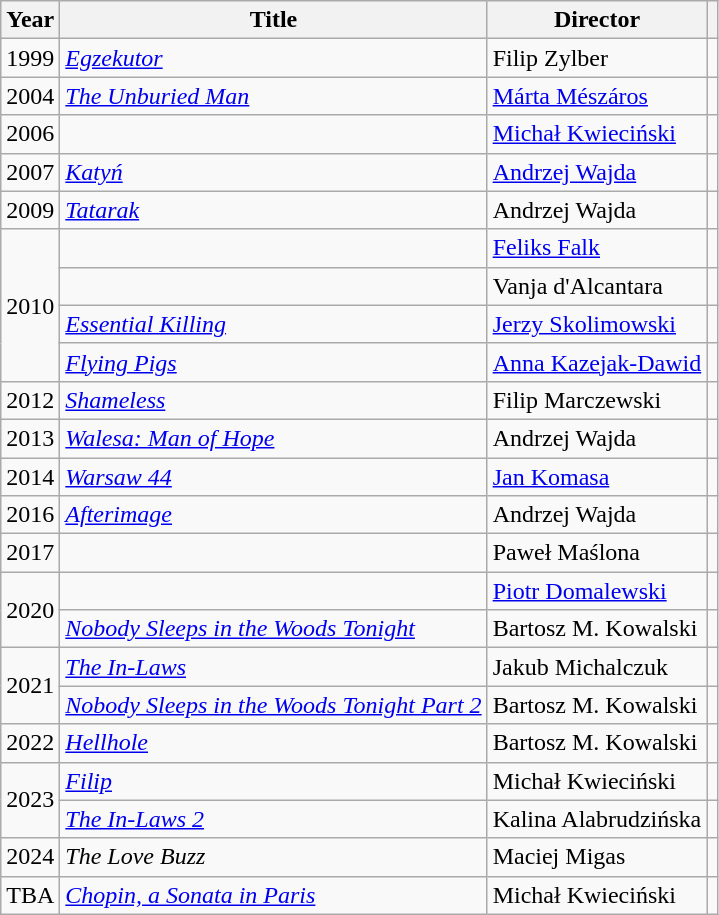<table class="wikitable plainrowheaders sortable">
<tr style="text-align:center;">
<th>Year</th>
<th>Title</th>
<th>Director</th>
<th class="unsortable"></th>
</tr>
<tr>
<td>1999</td>
<td><em><a href='#'>Egzekutor</a></em></td>
<td>Filip Zylber</td>
<td></td>
</tr>
<tr>
<td>2004</td>
<td><em><a href='#'>The Unburied Man</a></em></td>
<td><a href='#'>Márta Mészáros</a></td>
<td></td>
</tr>
<tr>
<td>2006</td>
<td><em></em></td>
<td><a href='#'>Michał Kwieciński</a></td>
<td></td>
</tr>
<tr>
<td>2007</td>
<td><em><a href='#'>Katyń</a></em></td>
<td><a href='#'>Andrzej Wajda</a></td>
<td></td>
</tr>
<tr>
<td>2009</td>
<td><em><a href='#'>Tatarak</a></em></td>
<td>Andrzej Wajda</td>
<td></td>
</tr>
<tr>
<td rowspan="4">2010</td>
<td><em></em></td>
<td><a href='#'>Feliks Falk</a></td>
<td></td>
</tr>
<tr>
<td><em></em></td>
<td>Vanja d'Alcantara</td>
<td></td>
</tr>
<tr>
<td><em><a href='#'>Essential Killing</a></em></td>
<td><a href='#'>Jerzy Skolimowski</a></td>
<td></td>
</tr>
<tr>
<td><em><a href='#'>Flying Pigs</a></em></td>
<td><a href='#'>Anna Kazejak-Dawid</a></td>
<td></td>
</tr>
<tr>
<td>2012</td>
<td><em><a href='#'>Shameless</a></em></td>
<td>Filip Marczewski</td>
<td></td>
</tr>
<tr>
<td>2013</td>
<td><em><a href='#'>Walesa: Man of Hope</a></em></td>
<td>Andrzej Wajda</td>
<td></td>
</tr>
<tr>
<td>2014</td>
<td><em><a href='#'>Warsaw 44</a></em></td>
<td><a href='#'>Jan Komasa</a></td>
<td></td>
</tr>
<tr>
<td>2016</td>
<td><em><a href='#'>Afterimage</a></em></td>
<td>Andrzej Wajda</td>
<td></td>
</tr>
<tr>
<td>2017</td>
<td><em></em></td>
<td>Paweł Maślona</td>
<td></td>
</tr>
<tr>
<td rowspan="2">2020</td>
<td><em></em></td>
<td><a href='#'>Piotr Domalewski</a></td>
<td></td>
</tr>
<tr>
<td><em><a href='#'>Nobody Sleeps in the Woods Tonight</a></em></td>
<td>Bartosz M. Kowalski</td>
<td></td>
</tr>
<tr>
<td rowspan="2">2021</td>
<td><em><a href='#'>The In-Laws</a></em></td>
<td>Jakub Michalczuk</td>
<td></td>
</tr>
<tr>
<td><em><a href='#'>Nobody Sleeps in the Woods Tonight Part 2</a></em></td>
<td>Bartosz M. Kowalski</td>
<td></td>
</tr>
<tr>
<td>2022</td>
<td><em><a href='#'>Hellhole</a></em></td>
<td>Bartosz M. Kowalski</td>
<td></td>
</tr>
<tr>
<td rowspan="2">2023</td>
<td><em><a href='#'>Filip</a></em></td>
<td>Michał Kwieciński</td>
<td></td>
</tr>
<tr>
<td><em><a href='#'>The In-Laws 2</a></em></td>
<td>Kalina Alabrudzińska</td>
<td></td>
</tr>
<tr>
<td>2024</td>
<td><em>The Love Buzz</em></td>
<td>Maciej Migas</td>
<td></td>
</tr>
<tr>
<td>TBA</td>
<td><em><a href='#'>Chopin, a Sonata in Paris</a></em></td>
<td>Michał Kwieciński</td>
<td></td>
</tr>
</table>
